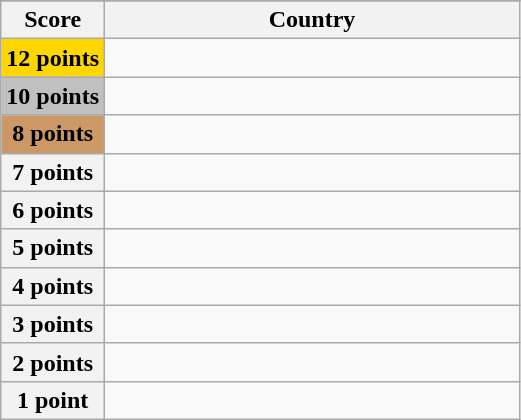<table class="wikitable">
<tr>
</tr>
<tr>
<th scope="col" width="20%">Score</th>
<th scope="col">Country</th>
</tr>
<tr>
<th scope="row" style="background:gold">12 points</th>
<td></td>
</tr>
<tr>
<th scope="row" style="background:silver">10 points</th>
<td></td>
</tr>
<tr>
<th scope="row" style="background:#CC9966">8 points</th>
<td></td>
</tr>
<tr>
<th scope="row">7 points</th>
<td></td>
</tr>
<tr>
<th scope="row">6 points</th>
<td></td>
</tr>
<tr>
<th scope="row">5 points</th>
<td></td>
</tr>
<tr>
<th scope="row">4 points</th>
<td></td>
</tr>
<tr>
<th scope="row">3 points</th>
<td></td>
</tr>
<tr>
<th scope="row">2 points</th>
<td></td>
</tr>
<tr>
<th scope="row">1 point</th>
<td></td>
</tr>
</table>
